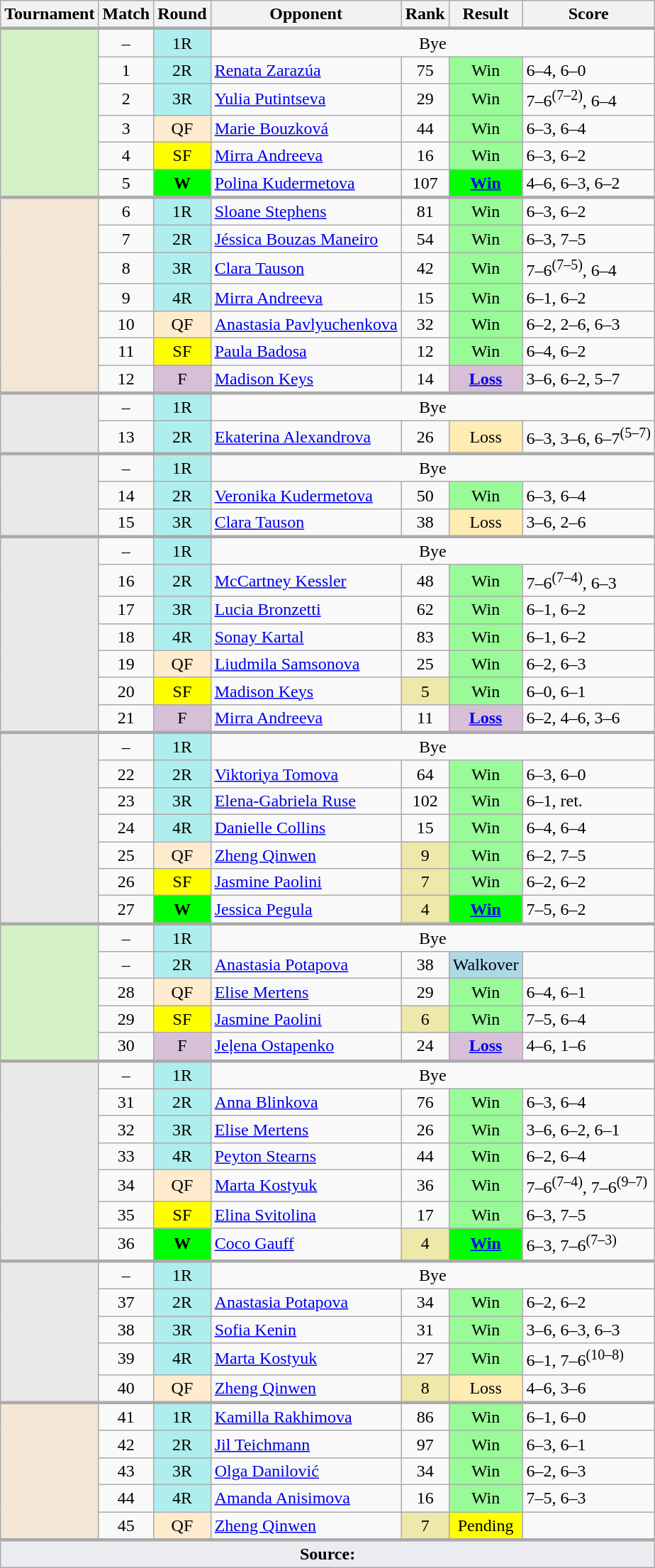<table class="wikitable">
<tr>
<th>Tournament</th>
<th>Match</th>
<th>Round</th>
<th>Opponent</th>
<th>Rank</th>
<th>Result</th>
<th>Score</th>
</tr>
<tr style="border-top:3px solid #aaaaaa">
<td rowspan="6" style="background:#D4F1C5; text-align:left"></td>
<td style="text-align:center">–</td>
<td style="text-align:center; background:#afeeee">1R</td>
<td colspan="4" style="text-align:center">Bye</td>
</tr>
<tr>
<td style="text-align:center">1</td>
<td style="text-align:center; background:#afeeee">2R</td>
<td> <a href='#'>Renata Zarazúa</a></td>
<td style="text-align:center">75</td>
<td style="text-align:center; background:#98fb98">Win</td>
<td>6–4, 6–0</td>
</tr>
<tr>
<td style="text-align:center">2</td>
<td style="text-align:center; background:#afeeee">3R</td>
<td> <a href='#'>Yulia Putintseva</a> </td>
<td style="text-align:center">29</td>
<td style="text-align:center; background:#98fb98">Win</td>
<td>7–6<sup>(7–2)</sup>, 6–4</td>
</tr>
<tr>
<td style="text-align:center">3</td>
<td style="text-align:center; background:#ffebcd">QF</td>
<td> <a href='#'>Marie Bouzková</a></td>
<td style="text-align:center">44</td>
<td style="text-align:center; background:#98fb98">Win</td>
<td>6–3, 6–4</td>
</tr>
<tr>
<td style="text-align:center">4</td>
<td style="text-align:center; background:yellow">SF</td>
<td> <a href='#'>Mirra Andreeva</a> </td>
<td style="text-align:center">16</td>
<td style="text-align:center; background:#98fb98">Win</td>
<td>6–3, 6–2</td>
</tr>
<tr>
<td style="text-align:center">5</td>
<td style="text-align:center; background:lime"><strong>W</strong></td>
<td> <a href='#'>Polina Kudermetova</a> </td>
<td style="text-align:center">107</td>
<td style="text-align:center; background:lime"><strong><a href='#'>Win</a></strong> </td>
<td>4–6, 6–3, 6–2</td>
</tr>
<tr style="border-top:3px solid #aaaaaa">
<td rowspan="7" style="background:#f3e6d7; text-align:left"></td>
<td style="text-align:center">6</td>
<td style="text-align:center; background:#afeeee">1R</td>
<td> <a href='#'>Sloane Stephens</a></td>
<td style="text-align:center">81</td>
<td style="text-align:center; background:#98fb98">Win</td>
<td>6–3, 6–2</td>
</tr>
<tr>
<td style="text-align:center">7</td>
<td style="text-align:center; background:#afeeee">2R</td>
<td> <a href='#'>Jéssica Bouzas Maneiro</a></td>
<td style="text-align:center">54</td>
<td style="text-align:center; background:#98fb98">Win</td>
<td>6–3, 7–5</td>
</tr>
<tr>
<td style="text-align:center">8</td>
<td style="text-align:center; background:#afeeee">3R</td>
<td> <a href='#'>Clara Tauson</a></td>
<td style="text-align:center">42</td>
<td style="text-align:center; background:#98fb98">Win</td>
<td>7–6<sup>(7–5)</sup>, 6–4</td>
</tr>
<tr>
<td style="text-align:center">9</td>
<td style="text-align:center; background:#afeeee">4R</td>
<td> <a href='#'>Mirra Andreeva</a> </td>
<td style="text-align:center">15</td>
<td style="text-align:center; background:#98fb98">Win</td>
<td>6–1, 6–2</td>
</tr>
<tr>
<td style="text-align:center">10</td>
<td style="text-align:center; background:#ffebcd">QF</td>
<td> <a href='#'>Anastasia Pavlyuchenkova</a> </td>
<td style="text-align:center">32</td>
<td style="text-align:center; background:#98fb98">Win</td>
<td>6–2, 2–6, 6–3</td>
</tr>
<tr>
<td style="text-align:center">11</td>
<td style="text-align:center; background:yellow">SF</td>
<td> <a href='#'>Paula Badosa</a> </td>
<td style="text-align:center">12</td>
<td style="text-align:center; background:#98fb98">Win</td>
<td>6–4, 6–2</td>
</tr>
<tr>
<td style="text-align:center">12</td>
<td style="text-align:center; background:thistle">F</td>
<td> <a href='#'>Madison Keys</a> </td>
<td style="text-align:center">14</td>
<td style="text-align:center; background:thistle"><strong><a href='#'>Loss</a></strong></td>
<td>3–6, 6–2, 5–7</td>
</tr>
<tr style="border-top:3px solid #aaaaaa">
<td rowspan="2" style="background:#e9e9e9; text-align:left"></td>
<td style="text-align:center">–</td>
<td style="text-align:center; background:#afeeee">1R</td>
<td colspan="4" style="text-align:center">Bye</td>
</tr>
<tr>
<td style="text-align:center">13</td>
<td style="text-align:center; background:#afeeee">2R</td>
<td> <a href='#'>Ekaterina Alexandrova</a></td>
<td style="text-align:center">26</td>
<td style="text-align:center; background:#ffecb2">Loss</td>
<td>6–3, 3–6, 6–7<sup>(5–7)</sup></td>
</tr>
<tr style="border-top:3px solid #aaaaaa">
<td rowspan="3" style="background:#e9e9e9; text-align:left"></td>
<td style="text-align:center">–</td>
<td style="text-align:center; background:#afeeee">1R</td>
<td colspan="4" style="text-align:center">Bye</td>
</tr>
<tr>
<td style="text-align:center">14</td>
<td style="text-align:center; background:#afeeee">2R</td>
<td> <a href='#'>Veronika Kudermetova</a> </td>
<td style="text-align:center">50</td>
<td style="text-align:center; background:#98fb98">Win</td>
<td>6–3, 6–4</td>
</tr>
<tr>
<td style="text-align:center">15</td>
<td style="text-align:center; background:#afeeee">3R</td>
<td> <a href='#'>Clara Tauson</a></td>
<td style="text-align:center">38</td>
<td style="text-align:center; background:#ffecb2">Loss</td>
<td>3–6, 2–6</td>
</tr>
<tr style="border-top:3px solid #aaaaaa">
<td rowspan="7" style="background:#e9e9e9; text-align:left"></td>
<td style="text-align:center">–</td>
<td style="text-align:center; background:#afeeee">1R</td>
<td colspan="4" style="text-align:center">Bye</td>
</tr>
<tr>
<td style="text-align:center">16</td>
<td style="text-align:center; background:#afeeee">2R</td>
<td> <a href='#'>McCartney Kessler</a></td>
<td style="text-align:center">48</td>
<td style="text-align:center; background:#98fb98">Win</td>
<td>7–6<sup>(7–4)</sup>, 6–3</td>
</tr>
<tr>
<td style="text-align:center">17</td>
<td style="text-align:center; background:#afeeee">3R</td>
<td> <a href='#'>Lucia Bronzetti</a></td>
<td style="text-align:center">62</td>
<td style="text-align:center; background:#98fb98">Win</td>
<td>6–1, 6–2</td>
</tr>
<tr>
<td style="text-align:center">18</td>
<td style="text-align:center; background:#afeeee">4R</td>
<td> <a href='#'>Sonay Kartal</a> </td>
<td style="text-align:center">83</td>
<td style="text-align:center; background:#98fb98">Win</td>
<td>6–1, 6–2</td>
</tr>
<tr>
<td style="text-align:center">19</td>
<td style="text-align:center; background:#ffebcd">QF</td>
<td> <a href='#'>Liudmila Samsonova</a> </td>
<td style="text-align:center">25</td>
<td style="text-align:center; background:#98fb98">Win</td>
<td>6–2, 6–3</td>
</tr>
<tr>
<td style="text-align:center">20</td>
<td style="text-align:center; background:yellow">SF</td>
<td> <a href='#'>Madison Keys</a> </td>
<td style="text-align:center; background:#eee8aa">5</td>
<td style="text-align:center; background:#98fb98">Win</td>
<td>6–0, 6–1</td>
</tr>
<tr>
<td style="text-align:center">21</td>
<td style="text-align:center; background:thistle">F</td>
<td> <a href='#'>Mirra Andreeva</a> </td>
<td style="text-align:center">11</td>
<td style="text-align:center; background:thistle"><strong><a href='#'>Loss</a></strong></td>
<td>6–2, 4–6, 3–6</td>
</tr>
<tr style="border-top:3px solid #aaaaaa">
<td rowspan="7" style="background:#e9e9e9; text-align:left"></td>
<td style="text-align:center">–</td>
<td style="text-align:center; background:#afeeee">1R</td>
<td colspan="4" style="text-align:center">Bye</td>
</tr>
<tr>
<td style="text-align:center">22</td>
<td style="text-align:center; background:#afeeee">2R</td>
<td> <a href='#'>Viktoriya Tomova</a></td>
<td style="text-align:center">64</td>
<td style="text-align:center; background:#98fb98">Win</td>
<td>6–3, 6–0</td>
</tr>
<tr>
<td style="text-align:center">23</td>
<td style="text-align:center; background:#afeeee">3R</td>
<td> <a href='#'>Elena-Gabriela Ruse</a> </td>
<td style="text-align:center">102</td>
<td style="text-align:center; background:#98fb98">Win</td>
<td>6–1, ret.</td>
</tr>
<tr>
<td style="text-align:center">24</td>
<td style="text-align:center; background:#afeeee">4R</td>
<td> <a href='#'>Danielle Collins</a> </td>
<td style="text-align:center">15</td>
<td style="text-align:center; background:#98fb98">Win</td>
<td>6–4, 6–4</td>
</tr>
<tr>
<td style="text-align:center">25</td>
<td style="text-align:center; background:#ffebcd">QF</td>
<td> <a href='#'>Zheng Qinwen</a> </td>
<td style="text-align:center; background:#eee8aa">9</td>
<td style="text-align:center; background:#98fb98">Win</td>
<td>6–2, 7–5</td>
</tr>
<tr>
<td style="text-align:center">26</td>
<td style="text-align:center; background:yellow">SF</td>
<td> <a href='#'>Jasmine Paolini</a> </td>
<td style="text-align:center; background:#eee8aa">7</td>
<td style="text-align:center; background:#98fb98">Win</td>
<td>6–2, 6–2</td>
</tr>
<tr>
<td style="text-align:center">27</td>
<td style="text-align:center; background:lime"><strong>W</strong></td>
<td> <a href='#'>Jessica Pegula</a> </td>
<td style="text-align:center; background:#eee8aa">4</td>
<td style="text-align:center; background:lime"><strong><a href='#'>Win</a></strong> </td>
<td>7–5, 6–2</td>
</tr>
<tr style="border-top:3px solid #aaaaaa">
<td rowspan="5" style="background:#D4F1C5; text-align:left"></td>
<td style="text-align:center">–</td>
<td style="text-align:center; background:#afeeee">1R</td>
<td colspan="4" style="text-align:center">Bye</td>
</tr>
<tr>
<td style="text-align:center">–</td>
<td style="text-align:center; background:#afeeee">2R</td>
<td> <a href='#'>Anastasia Potapova</a></td>
<td style="text-align:center">38</td>
<td style="text-align:center; background:lightblue">Walkover</td>
<td></td>
</tr>
<tr>
<td style="text-align:center">28</td>
<td style="text-align:center; background:#ffebcd">QF</td>
<td> <a href='#'>Elise Mertens</a></td>
<td style="text-align:center">29</td>
<td style="text-align:center; background:#98fb98">Win</td>
<td>6–4, 6–1</td>
</tr>
<tr>
<td style="text-align:center">29</td>
<td style="text-align:center; background:yellow">SF</td>
<td> <a href='#'>Jasmine Paolini</a> </td>
<td style="text-align:center; background:#eee8aa">6</td>
<td style="text-align:center; background:#98fb98">Win</td>
<td>7–5, 6–4</td>
</tr>
<tr>
<td style="text-align:center">30</td>
<td style="text-align:center; background:thistle">F</td>
<td> <a href='#'>Jeļena Ostapenko</a></td>
<td style="text-align:center">24</td>
<td style="text-align:center; background:thistle"><strong><a href='#'>Loss</a></strong></td>
<td>4–6, 1–6</td>
</tr>
<tr style="border-top:3px solid #aaaaaa">
<td rowspan="7" style="background:#e9e9e9; text-align:left"></td>
<td style="text-align:center">–</td>
<td style="text-align:center; background:#afeeee">1R</td>
<td colspan="4" style="text-align:center">Bye</td>
</tr>
<tr>
<td style="text-align:center">31</td>
<td style="text-align:center; background:#afeeee">2R</td>
<td> <a href='#'>Anna Blinkova</a> </td>
<td style="text-align:center">76</td>
<td style="text-align:center; background:#98fb98">Win</td>
<td>6–3, 6–4</td>
</tr>
<tr>
<td style="text-align:center">32</td>
<td style="text-align:center; background:#afeeee">3R</td>
<td> <a href='#'>Elise Mertens</a> </td>
<td style="text-align:center">26</td>
<td style="text-align:center; background:#98fb98">Win</td>
<td>3–6, 6–2, 6–1</td>
</tr>
<tr>
<td style="text-align:center">33</td>
<td style="text-align:center; background:#afeeee">4R</td>
<td> <a href='#'>Peyton Stearns</a></td>
<td style="text-align:center">44</td>
<td style="text-align:center; background:#98fb98">Win</td>
<td>6–2, 6–4</td>
</tr>
<tr>
<td style="text-align:center">34</td>
<td style="text-align:center; background:#ffebcd">QF</td>
<td> <a href='#'>Marta Kostyuk</a> </td>
<td style="text-align:center">36</td>
<td style="text-align:center; background:#98fb98">Win</td>
<td>7–6<sup>(7–4)</sup>, 7–6<sup>(9–7)</sup></td>
</tr>
<tr>
<td style="text-align:center">35</td>
<td style="text-align:center; background:yellow">SF</td>
<td> <a href='#'>Elina Svitolina</a> </td>
<td style="text-align:center">17</td>
<td style="text-align:center; background:#98fb98">Win</td>
<td>6–3, 7–5</td>
</tr>
<tr>
<td style="text-align:center">36</td>
<td style="text-align:center; background:lime"><strong>W</strong></td>
<td> <a href='#'>Coco Gauff</a> </td>
<td style="text-align:center; background:#eee8aa">4</td>
<td style="text-align:center; background:lime"><strong><a href='#'>Win</a></strong> </td>
<td>6–3, 7–6<sup>(7–3)</sup></td>
</tr>
<tr style="border-top:3px solid #aaaaaa">
<td rowspan="5" style="background:#e9e9e9; text-align:left"></td>
<td style="text-align:center">–</td>
<td style="text-align:center; background:#afeeee">1R</td>
<td colspan="4" style="text-align:center">Bye</td>
</tr>
<tr>
<td style="text-align:center">37</td>
<td style="text-align:center; background:#afeeee">2R</td>
<td> <a href='#'>Anastasia Potapova</a></td>
<td style="text-align:center">34</td>
<td style="text-align:center; background:#98fb98">Win</td>
<td>6–2, 6–2</td>
</tr>
<tr>
<td style="text-align:center">38</td>
<td style="text-align:center; background:#afeeee">3R</td>
<td> <a href='#'>Sofia Kenin</a> </td>
<td style="text-align:center">31</td>
<td style="text-align:center; background:#98fb98">Win</td>
<td>3–6, 6–3, 6–3</td>
</tr>
<tr>
<td style="text-align:center">39</td>
<td style="text-align:center; background:#afeeee">4R</td>
<td> <a href='#'>Marta Kostyuk</a></td>
<td style="text-align:center">27</td>
<td style="text-align:center; background:#98fb98">Win</td>
<td>6–1, 7–6<sup>(10–8)</sup></td>
</tr>
<tr>
<td style="text-align:center">40</td>
<td style="text-align:center; background:#ffebcd">QF</td>
<td> <a href='#'>Zheng Qinwen</a> </td>
<td style="text-align:center; background:#eee8aa">8</td>
<td style="text-align:center; background:#ffecb2">Loss</td>
<td>4–6, 3–6</td>
</tr>
<tr style="border-top:3px solid #aaaaaa">
<td rowspan="5" style="background:#f3e6d7; text-align:left"></td>
<td style="text-align:center">41</td>
<td style="text-align:center; background:#afeeee">1R</td>
<td> <a href='#'>Kamilla Rakhimova</a></td>
<td style="text-align:center">86</td>
<td style="text-align:center; background:#98fb98">Win</td>
<td>6–1, 6–0</td>
</tr>
<tr>
<td style="text-align:center">42</td>
<td style="text-align:center; background:#afeeee">2R</td>
<td> <a href='#'>Jil Teichmann</a></td>
<td style="text-align:center">97</td>
<td style="text-align:center; background:#98fb98">Win</td>
<td>6–3, 6–1</td>
</tr>
<tr>
<td style="text-align:center">43</td>
<td style="text-align:center; background:#afeeee">3R</td>
<td> <a href='#'>Olga Danilović</a></td>
<td style="text-align:center">34</td>
<td style="text-align:center; background:#98fb98">Win</td>
<td>6–2, 6–3</td>
</tr>
<tr>
<td style="text-align:center">44</td>
<td style="text-align:center; background:#afeeee">4R</td>
<td> <a href='#'>Amanda Anisimova</a> </td>
<td style="text-align:center">16</td>
<td style="text-align:center; background:#98fb98">Win</td>
<td>7–5, 6–3</td>
</tr>
<tr>
<td style="text-align:center">45</td>
<td style="text-align:center; background:#ffebcd">QF</td>
<td> <a href='#'>Zheng Qinwen</a> </td>
<td style="text-align:center; background:#eee8aa">7</td>
<td style="text-align:center; background:yellow">Pending</td>
<td></td>
</tr>
<tr style="border-top:3px solid #aaaaaa">
<td colspan="7" style="background-color:#eaecf0;text-align:center"><strong>Source:</strong></td>
</tr>
</table>
